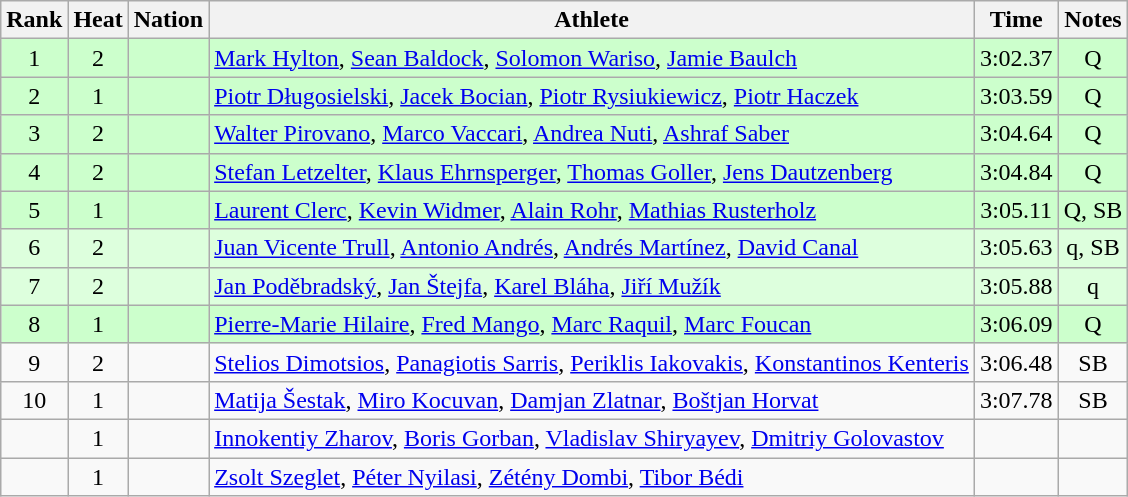<table class="wikitable sortable" style="text-align:center">
<tr>
<th>Rank</th>
<th>Heat</th>
<th>Nation</th>
<th>Athlete</th>
<th>Time</th>
<th>Notes</th>
</tr>
<tr bgcolor=ccffcc>
<td>1</td>
<td>2</td>
<td align=left></td>
<td align=left><a href='#'>Mark Hylton</a>, <a href='#'>Sean Baldock</a>, <a href='#'>Solomon Wariso</a>, <a href='#'>Jamie Baulch</a></td>
<td>3:02.37</td>
<td>Q</td>
</tr>
<tr bgcolor=ccffcc>
<td>2</td>
<td>1</td>
<td align=left></td>
<td align=left><a href='#'>Piotr Długosielski</a>, <a href='#'>Jacek Bocian</a>, <a href='#'>Piotr Rysiukiewicz</a>, <a href='#'>Piotr Haczek</a></td>
<td>3:03.59</td>
<td>Q</td>
</tr>
<tr bgcolor=ccffcc>
<td>3</td>
<td>2</td>
<td align=left></td>
<td align=left><a href='#'>Walter Pirovano</a>, <a href='#'>Marco Vaccari</a>, <a href='#'>Andrea Nuti</a>, <a href='#'>Ashraf Saber</a></td>
<td>3:04.64</td>
<td>Q</td>
</tr>
<tr bgcolor=ccffcc>
<td>4</td>
<td>2</td>
<td align=left></td>
<td align=left><a href='#'>Stefan Letzelter</a>, <a href='#'>Klaus Ehrnsperger</a>, <a href='#'>Thomas Goller</a>, <a href='#'>Jens Dautzenberg</a></td>
<td>3:04.84</td>
<td>Q</td>
</tr>
<tr bgcolor=ccffcc>
<td>5</td>
<td>1</td>
<td align=left></td>
<td align=left><a href='#'>Laurent Clerc</a>, <a href='#'>Kevin Widmer</a>, <a href='#'>Alain Rohr</a>, <a href='#'>Mathias Rusterholz</a></td>
<td>3:05.11</td>
<td>Q, SB</td>
</tr>
<tr bgcolor=ddffdd>
<td>6</td>
<td>2</td>
<td align=left></td>
<td align=left><a href='#'>Juan Vicente Trull</a>, <a href='#'>Antonio Andrés</a>, <a href='#'>Andrés Martínez</a>, <a href='#'>David Canal</a></td>
<td>3:05.63</td>
<td>q, SB</td>
</tr>
<tr bgcolor=ddffdd>
<td>7</td>
<td>2</td>
<td align=left></td>
<td align=left><a href='#'>Jan Poděbradský</a>, <a href='#'>Jan Štejfa</a>, <a href='#'>Karel Bláha</a>, <a href='#'>Jiří Mužík</a></td>
<td>3:05.88</td>
<td>q</td>
</tr>
<tr bgcolor=ccffcc>
<td>8</td>
<td>1</td>
<td align=left></td>
<td align=left><a href='#'>Pierre-Marie Hilaire</a>, <a href='#'>Fred Mango</a>, <a href='#'>Marc Raquil</a>, <a href='#'>Marc Foucan</a></td>
<td>3:06.09</td>
<td>Q</td>
</tr>
<tr>
<td>9</td>
<td>2</td>
<td align=left></td>
<td align=left><a href='#'>Stelios Dimotsios</a>, <a href='#'>Panagiotis Sarris</a>, <a href='#'>Periklis Iakovakis</a>, <a href='#'>Konstantinos Kenteris</a></td>
<td>3:06.48</td>
<td>SB</td>
</tr>
<tr>
<td>10</td>
<td>1</td>
<td align=left></td>
<td align=left><a href='#'>Matija Šestak</a>, <a href='#'>Miro Kocuvan</a>, <a href='#'>Damjan Zlatnar</a>, <a href='#'>Boštjan Horvat</a></td>
<td>3:07.78</td>
<td>SB</td>
</tr>
<tr>
<td></td>
<td>1</td>
<td align=left></td>
<td align=left><a href='#'>Innokentiy Zharov</a>, <a href='#'>Boris Gorban</a>, <a href='#'>Vladislav Shiryayev</a>, <a href='#'>Dmitriy Golovastov</a></td>
<td></td>
<td></td>
</tr>
<tr>
<td></td>
<td>1</td>
<td align=left></td>
<td align=left><a href='#'>Zsolt Szeglet</a>, <a href='#'>Péter Nyilasi</a>, <a href='#'>Zétény Dombi</a>, <a href='#'>Tibor Bédi</a></td>
<td></td>
<td></td>
</tr>
</table>
